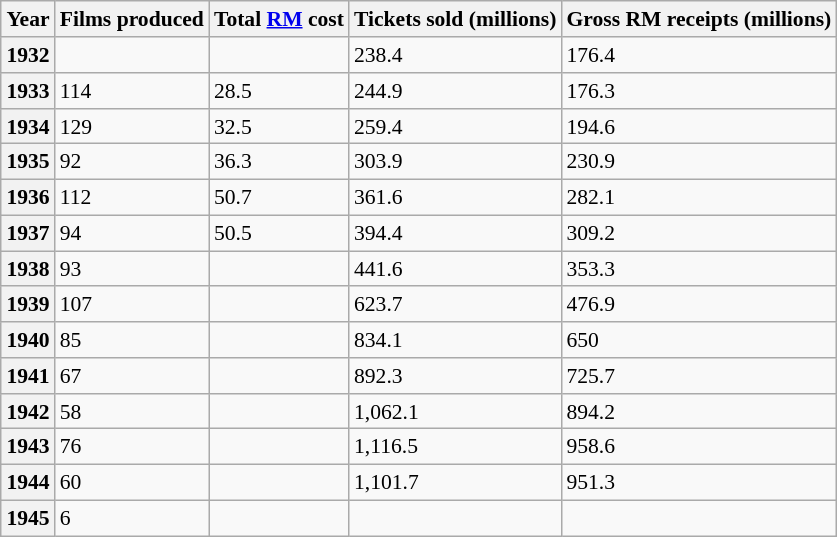<table class="wikitable sortable floatright" style="margin-left:1em; font-size: 90%; display: inline-table">
<tr>
<th scope="col">Year</th>
<th scope="col">Films produced</th>
<th scope="col">Total <a href='#'>RM</a> cost</th>
<th scope="col">Tickets sold (millions)</th>
<th scope="col">Gross RM receipts (millions)</th>
</tr>
<tr>
<th scope="row">1932</th>
<td></td>
<td></td>
<td>238.4</td>
<td>176.4</td>
</tr>
<tr>
<th scope="row">1933</th>
<td>114</td>
<td>28.5</td>
<td>244.9</td>
<td>176.3</td>
</tr>
<tr>
<th scope="row">1934</th>
<td>129</td>
<td>32.5</td>
<td>259.4</td>
<td>194.6</td>
</tr>
<tr>
<th scope="row">1935</th>
<td>92</td>
<td>36.3</td>
<td>303.9</td>
<td>230.9</td>
</tr>
<tr>
<th scope="row">1936</th>
<td>112</td>
<td>50.7</td>
<td>361.6</td>
<td>282.1</td>
</tr>
<tr>
<th scope="row">1937</th>
<td>94</td>
<td>50.5</td>
<td>394.4</td>
<td>309.2</td>
</tr>
<tr>
<th scope="row">1938</th>
<td>93</td>
<td></td>
<td>441.6</td>
<td>353.3</td>
</tr>
<tr>
<th scope="row">1939</th>
<td>107</td>
<td></td>
<td>623.7</td>
<td>476.9</td>
</tr>
<tr>
<th scope="row">1940</th>
<td>85</td>
<td></td>
<td>834.1</td>
<td>650</td>
</tr>
<tr>
<th scope="row">1941</th>
<td>67</td>
<td></td>
<td>892.3</td>
<td>725.7</td>
</tr>
<tr>
<th scope="row">1942</th>
<td>58</td>
<td></td>
<td>1,062.1</td>
<td>894.2</td>
</tr>
<tr>
<th scope="row">1943</th>
<td>76</td>
<td></td>
<td>1,116.5</td>
<td>958.6</td>
</tr>
<tr>
<th scope="row">1944</th>
<td>60</td>
<td></td>
<td>1,101.7</td>
<td>951.3</td>
</tr>
<tr>
<th scope="row">1945</th>
<td>6</td>
<td></td>
<td></td>
<td></td>
</tr>
</table>
